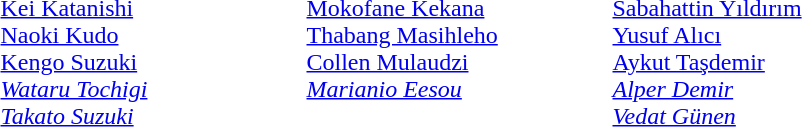<table>
<tr>
<td width=200 valign=top><em></em><br><a href='#'>Kei Katanishi</a><br><a href='#'>Naoki Kudo</a><br><a href='#'>Kengo Suzuki</a><br><em><a href='#'>Wataru Tochigi</a></em><br><em><a href='#'>Takato Suzuki</a></em></td>
<td width=200 valign=top><em></em><br><a href='#'>Mokofane Kekana</a><br><a href='#'>Thabang Masihleho</a><br><a href='#'>Collen Mulaudzi</a><br><em><a href='#'>Marianio Eesou</a></em></td>
<td width=200 valign=top><em></em><br><a href='#'>Sabahattin Yıldırım</a><br><a href='#'>Yusuf Alıcı</a><br><a href='#'>Aykut Taşdemir</a><br><em><a href='#'>Alper Demir</a></em><br><em><a href='#'>Vedat Günen</a></em></td>
</tr>
</table>
